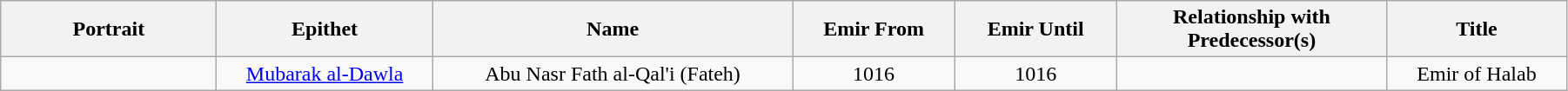<table width=95% class="wikitable">
<tr>
<th width=12%>Portrait</th>
<th width=12%>Epithet</th>
<th width=20%>Name</th>
<th width=9%>Emir From</th>
<th width=9%>Emir Until</th>
<th width=15%>Relationship with Predecessor(s)</th>
<th width=10%>Title</th>
</tr>
<tr>
<td align="center"></td>
<td align="center"><a href='#'>Mubarak al-Dawla</a></td>
<td align="center">Abu Nasr Fath al-Qal'i (Fateh)</td>
<td align="center">1016</td>
<td align="center">1016</td>
<td></td>
<td align="center">Emir of Halab</td>
</tr>
</table>
